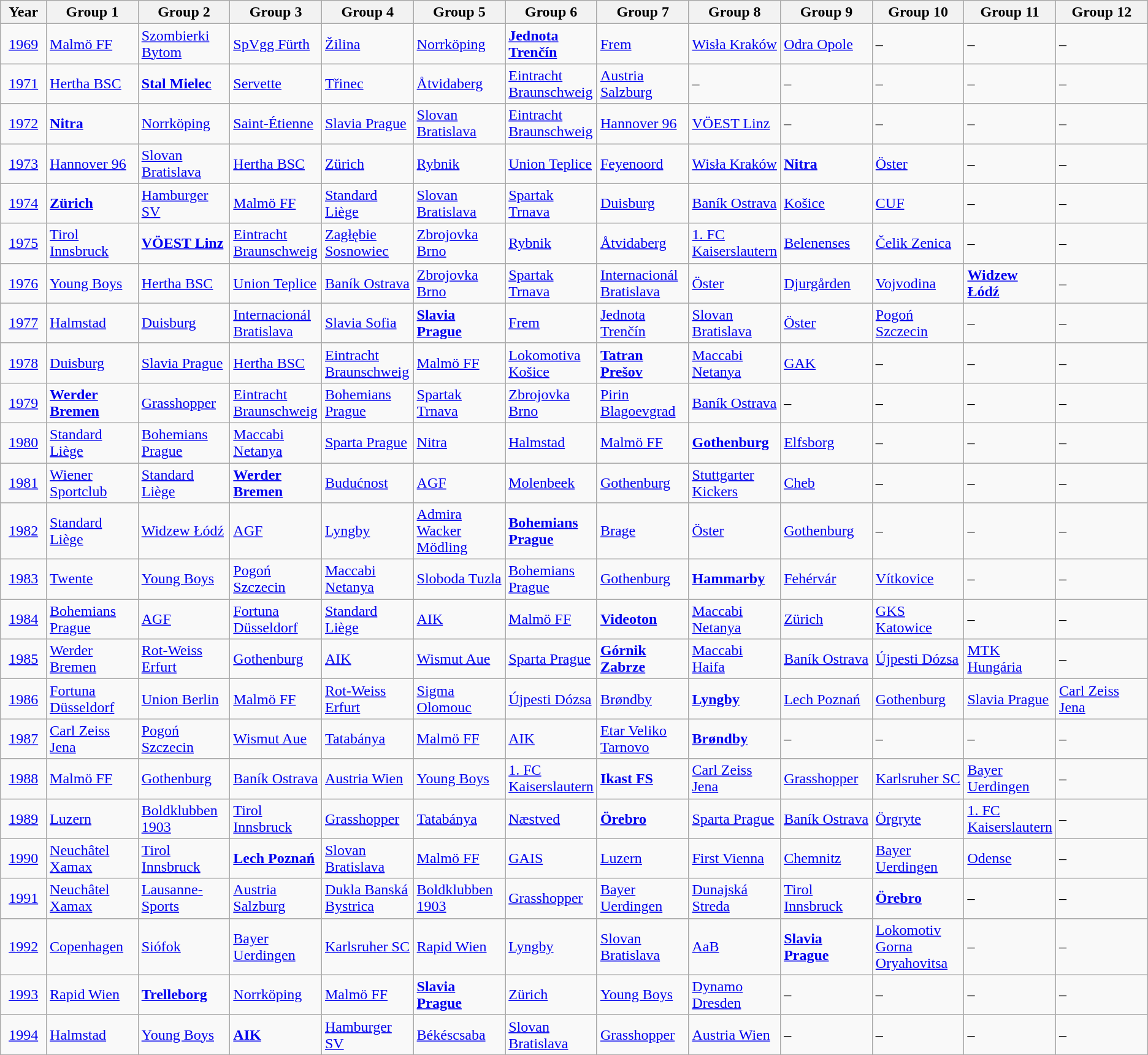<table class="wikitable" sortable>
<tr>
<th width=4%>Year</th>
<th width=8%>Group 1</th>
<th width=8%>Group 2</th>
<th width=8%>Group 3</th>
<th width=8%>Group 4</th>
<th width=8%>Group 5</th>
<th width=8%>Group 6</th>
<th width=8%>Group 7</th>
<th width=8%>Group 8</th>
<th width=8%>Group 9</th>
<th width=8%>Group 10</th>
<th width=8%>Group 11</th>
<th width=8%>Group 12</th>
</tr>
<tr>
<td align="center"><a href='#'>1969</a></td>
<td> <a href='#'>Malmö FF</a></td>
<td> <a href='#'>Szombierki Bytom</a></td>
<td> <a href='#'>SpVgg Fürth</a></td>
<td> <a href='#'>Žilina</a></td>
<td> <a href='#'>Norrköping</a></td>
<td> <strong><a href='#'>Jednota Trenčín</a></strong></td>
<td> <a href='#'>Frem</a></td>
<td> <a href='#'>Wisła Kraków</a></td>
<td> <a href='#'>Odra Opole</a></td>
<td>–</td>
<td>–</td>
<td>–</td>
</tr>
<tr>
<td align="center"><a href='#'>1971</a></td>
<td> <a href='#'>Hertha BSC</a></td>
<td> <strong><a href='#'>Stal Mielec</a></strong></td>
<td> <a href='#'>Servette</a></td>
<td> <a href='#'>Třinec</a></td>
<td> <a href='#'>Åtvidaberg</a></td>
<td> <a href='#'>Eintracht Braunschweig</a></td>
<td> <a href='#'>Austria Salzburg</a></td>
<td>–</td>
<td>–</td>
<td>–</td>
<td>–</td>
<td>–</td>
</tr>
<tr>
<td align="center"><a href='#'>1972</a></td>
<td> <strong><a href='#'>Nitra</a></strong></td>
<td> <a href='#'>Norrköping</a></td>
<td> <a href='#'>Saint-Étienne</a></td>
<td> <a href='#'>Slavia Prague</a></td>
<td> <a href='#'>Slovan Bratislava</a></td>
<td> <a href='#'>Eintracht Braunschweig</a></td>
<td> <a href='#'>Hannover 96</a></td>
<td> <a href='#'>VÖEST Linz</a></td>
<td>–</td>
<td>–</td>
<td>–</td>
<td>–</td>
</tr>
<tr>
<td align="center"><a href='#'>1973</a></td>
<td> <a href='#'>Hannover 96</a></td>
<td> <a href='#'>Slovan Bratislava</a></td>
<td> <a href='#'>Hertha BSC</a></td>
<td> <a href='#'>Zürich</a></td>
<td> <a href='#'>Rybnik</a></td>
<td> <a href='#'>Union Teplice</a></td>
<td> <a href='#'>Feyenoord</a></td>
<td> <a href='#'>Wisła Kraków</a></td>
<td> <strong><a href='#'>Nitra</a></strong></td>
<td> <a href='#'>Öster</a></td>
<td>–</td>
<td>–</td>
</tr>
<tr>
<td align="center"><a href='#'>1974</a></td>
<td> <strong><a href='#'>Zürich</a></strong></td>
<td> <a href='#'>Hamburger SV</a></td>
<td> <a href='#'>Malmö FF</a></td>
<td> <a href='#'>Standard Liège</a></td>
<td> <a href='#'>Slovan Bratislava</a></td>
<td> <a href='#'>Spartak Trnava</a></td>
<td> <a href='#'>Duisburg</a></td>
<td> <a href='#'>Baník Ostrava</a></td>
<td> <a href='#'>Košice</a></td>
<td> <a href='#'>CUF</a></td>
<td>–</td>
<td>–</td>
</tr>
<tr>
<td align="center"><a href='#'>1975</a></td>
<td> <a href='#'>Tirol Innsbruck</a></td>
<td> <strong><a href='#'>VÖEST Linz</a></strong></td>
<td> <a href='#'>Eintracht Braunschweig</a></td>
<td> <a href='#'>Zagłębie Sosnowiec</a></td>
<td> <a href='#'>Zbrojovka Brno</a></td>
<td> <a href='#'>Rybnik</a></td>
<td> <a href='#'>Åtvidaberg</a></td>
<td> <a href='#'>1. FC Kaiserslautern</a></td>
<td> <a href='#'>Belenenses</a></td>
<td> <a href='#'>Čelik Zenica</a></td>
<td>–</td>
<td>–</td>
</tr>
<tr>
<td align="center"><a href='#'>1976</a></td>
<td> <a href='#'>Young Boys</a></td>
<td> <a href='#'>Hertha BSC</a></td>
<td> <a href='#'>Union Teplice</a></td>
<td> <a href='#'>Baník Ostrava</a></td>
<td> <a href='#'>Zbrojovka Brno</a></td>
<td> <a href='#'>Spartak Trnava</a></td>
<td> <a href='#'>Internacionál Bratislava</a></td>
<td> <a href='#'>Öster</a></td>
<td> <a href='#'>Djurgården</a></td>
<td> <a href='#'>Vojvodina</a></td>
<td> <strong><a href='#'>Widzew Łódź</a></strong></td>
<td>–</td>
</tr>
<tr>
<td align="center"><a href='#'>1977</a></td>
<td> <a href='#'>Halmstad</a></td>
<td> <a href='#'>Duisburg</a></td>
<td> <a href='#'>Internacionál Bratislava</a></td>
<td> <a href='#'>Slavia Sofia</a></td>
<td> <strong><a href='#'>Slavia Prague</a></strong></td>
<td> <a href='#'>Frem</a></td>
<td> <a href='#'>Jednota Trenčín</a></td>
<td> <a href='#'>Slovan Bratislava</a></td>
<td> <a href='#'>Öster</a></td>
<td> <a href='#'>Pogoń Szczecin</a></td>
<td>–</td>
<td>–</td>
</tr>
<tr>
<td align="center"><a href='#'>1978</a></td>
<td> <a href='#'>Duisburg</a></td>
<td> <a href='#'>Slavia Prague</a></td>
<td> <a href='#'>Hertha BSC</a></td>
<td> <a href='#'>Eintracht Braunschweig</a></td>
<td> <a href='#'>Malmö FF</a></td>
<td> <a href='#'>Lokomotiva Košice</a></td>
<td> <strong><a href='#'>Tatran Prešov</a></strong></td>
<td> <a href='#'>Maccabi Netanya</a></td>
<td> <a href='#'>GAK</a></td>
<td>–</td>
<td>–</td>
<td>–</td>
</tr>
<tr>
<td align="center"><a href='#'>1979</a></td>
<td> <strong><a href='#'>Werder Bremen</a></strong></td>
<td> <a href='#'>Grasshopper</a></td>
<td> <a href='#'>Eintracht Braunschweig</a></td>
<td> <a href='#'>Bohemians Prague</a></td>
<td> <a href='#'>Spartak Trnava</a></td>
<td> <a href='#'>Zbrojovka Brno</a></td>
<td> <a href='#'>Pirin Blagoevgrad</a></td>
<td> <a href='#'>Baník Ostrava</a></td>
<td>–</td>
<td>–</td>
<td>–</td>
<td>–</td>
</tr>
<tr>
<td align="center"><a href='#'>1980</a></td>
<td> <a href='#'>Standard Liège</a></td>
<td> <a href='#'>Bohemians Prague</a></td>
<td> <a href='#'>Maccabi Netanya</a></td>
<td> <a href='#'>Sparta Prague</a></td>
<td> <a href='#'>Nitra</a></td>
<td> <a href='#'>Halmstad</a></td>
<td> <a href='#'>Malmö FF</a></td>
<td> <strong><a href='#'>Gothenburg</a></strong></td>
<td> <a href='#'>Elfsborg</a></td>
<td>–</td>
<td>–</td>
<td>–</td>
</tr>
<tr>
<td align="center"><a href='#'>1981</a></td>
<td> <a href='#'>Wiener Sportclub</a></td>
<td> <a href='#'>Standard Liège</a></td>
<td> <strong><a href='#'>Werder Bremen</a></strong></td>
<td> <a href='#'>Budućnost</a></td>
<td> <a href='#'>AGF</a></td>
<td> <a href='#'>Molenbeek</a></td>
<td> <a href='#'>Gothenburg</a></td>
<td> <a href='#'>Stuttgarter Kickers</a></td>
<td> <a href='#'>Cheb</a></td>
<td>–</td>
<td>–</td>
<td>–</td>
</tr>
<tr>
<td align="center"><a href='#'>1982</a></td>
<td> <a href='#'>Standard Liège</a></td>
<td> <a href='#'>Widzew Łódź</a></td>
<td> <a href='#'>AGF</a></td>
<td> <a href='#'>Lyngby</a></td>
<td> <a href='#'>Admira Wacker Mödling</a></td>
<td> <strong><a href='#'>Bohemians Prague</a></strong></td>
<td> <a href='#'>Brage</a></td>
<td> <a href='#'>Öster</a></td>
<td> <a href='#'>Gothenburg</a></td>
<td>–</td>
<td>–</td>
<td>–</td>
</tr>
<tr>
<td align="center"><a href='#'>1983</a></td>
<td> <a href='#'>Twente</a></td>
<td> <a href='#'>Young Boys</a></td>
<td> <a href='#'>Pogoń Szczecin</a></td>
<td> <a href='#'>Maccabi Netanya</a></td>
<td> <a href='#'>Sloboda Tuzla</a></td>
<td> <a href='#'>Bohemians Prague</a></td>
<td> <a href='#'>Gothenburg</a></td>
<td> <strong><a href='#'>Hammarby</a></strong></td>
<td> <a href='#'>Fehérvár</a></td>
<td> <a href='#'>Vítkovice</a></td>
<td>–</td>
<td>–</td>
</tr>
<tr>
<td align="center"><a href='#'>1984</a></td>
<td> <a href='#'>Bohemians Prague</a></td>
<td> <a href='#'>AGF</a></td>
<td> <a href='#'>Fortuna Düsseldorf</a></td>
<td> <a href='#'>Standard Liège</a></td>
<td> <a href='#'>AIK</a></td>
<td> <a href='#'>Malmö FF</a></td>
<td> <strong><a href='#'>Videoton</a></strong></td>
<td> <a href='#'>Maccabi Netanya</a></td>
<td> <a href='#'>Zürich</a></td>
<td> <a href='#'>GKS Katowice</a></td>
<td>–</td>
<td>–</td>
</tr>
<tr>
<td align="center"><a href='#'>1985</a></td>
<td> <a href='#'>Werder Bremen</a></td>
<td> <a href='#'>Rot-Weiss Erfurt</a></td>
<td> <a href='#'>Gothenburg</a></td>
<td> <a href='#'>AIK</a></td>
<td> <a href='#'>Wismut Aue</a></td>
<td> <a href='#'>Sparta Prague</a></td>
<td> <strong><a href='#'>Górnik Zabrze</a></strong></td>
<td> <a href='#'>Maccabi Haifa</a></td>
<td> <a href='#'>Baník Ostrava</a></td>
<td> <a href='#'>Újpesti Dózsa</a></td>
<td> <a href='#'>MTK Hungária</a></td>
<td>–</td>
</tr>
<tr>
<td align="center"><a href='#'>1986</a></td>
<td> <a href='#'>Fortuna Düsseldorf</a></td>
<td> <a href='#'>Union Berlin</a></td>
<td> <a href='#'>Malmö FF</a></td>
<td> <a href='#'>Rot-Weiss Erfurt</a></td>
<td> <a href='#'>Sigma Olomouc</a></td>
<td> <a href='#'>Újpesti Dózsa</a></td>
<td> <a href='#'>Brøndby</a></td>
<td> <strong><a href='#'>Lyngby</a></strong></td>
<td> <a href='#'>Lech Poznań</a></td>
<td> <a href='#'>Gothenburg</a></td>
<td> <a href='#'>Slavia Prague</a></td>
<td> <a href='#'>Carl Zeiss Jena</a></td>
</tr>
<tr>
<td align="center"><a href='#'>1987</a></td>
<td> <a href='#'>Carl Zeiss Jena</a></td>
<td> <a href='#'>Pogoń Szczecin</a></td>
<td> <a href='#'>Wismut Aue</a></td>
<td> <a href='#'>Tatabánya</a></td>
<td> <a href='#'>Malmö FF</a></td>
<td> <a href='#'>AIK</a></td>
<td> <a href='#'>Etar Veliko Tarnovo</a></td>
<td> <strong><a href='#'>Brøndby</a></strong></td>
<td>–</td>
<td>–</td>
<td>–</td>
<td>–</td>
</tr>
<tr>
<td align="center"><a href='#'>1988</a></td>
<td> <a href='#'>Malmö FF</a></td>
<td> <a href='#'>Gothenburg</a></td>
<td> <a href='#'>Baník Ostrava</a></td>
<td> <a href='#'>Austria Wien</a></td>
<td> <a href='#'>Young Boys</a></td>
<td> <a href='#'>1. FC Kaiserslautern</a></td>
<td> <strong><a href='#'>Ikast FS</a></strong></td>
<td> <a href='#'>Carl Zeiss Jena</a></td>
<td> <a href='#'>Grasshopper</a></td>
<td> <a href='#'>Karlsruher SC</a></td>
<td> <a href='#'>Bayer Uerdingen</a></td>
<td>–</td>
</tr>
<tr>
<td align="center"><a href='#'>1989</a></td>
<td> <a href='#'>Luzern</a></td>
<td> <a href='#'>Boldklubben 1903</a></td>
<td> <a href='#'>Tirol Innsbruck</a></td>
<td> <a href='#'>Grasshopper</a></td>
<td> <a href='#'>Tatabánya</a></td>
<td> <a href='#'>Næstved</a></td>
<td> <strong><a href='#'>Örebro</a></strong></td>
<td> <a href='#'>Sparta Prague</a></td>
<td> <a href='#'>Baník Ostrava</a></td>
<td> <a href='#'>Örgryte</a></td>
<td> <a href='#'>1. FC Kaiserslautern</a></td>
<td>–</td>
</tr>
<tr>
<td align="center"><a href='#'>1990</a></td>
<td> <a href='#'>Neuchâtel Xamax</a></td>
<td> <a href='#'>Tirol Innsbruck</a></td>
<td> <strong><a href='#'>Lech Poznań</a></strong></td>
<td> <a href='#'>Slovan Bratislava</a></td>
<td> <a href='#'>Malmö FF</a></td>
<td> <a href='#'>GAIS</a></td>
<td> <a href='#'>Luzern</a></td>
<td> <a href='#'>First Vienna</a></td>
<td> <a href='#'>Chemnitz</a></td>
<td> <a href='#'>Bayer Uerdingen</a></td>
<td> <a href='#'>Odense</a></td>
<td>–</td>
</tr>
<tr>
<td align="center"><a href='#'>1991</a></td>
<td> <a href='#'>Neuchâtel Xamax</a></td>
<td> <a href='#'>Lausanne-Sports</a></td>
<td> <a href='#'>Austria Salzburg</a></td>
<td> <a href='#'>Dukla Banská Bystrica</a></td>
<td> <a href='#'>Boldklubben 1903</a></td>
<td> <a href='#'>Grasshopper</a></td>
<td> <a href='#'>Bayer Uerdingen</a></td>
<td> <a href='#'>Dunajská Streda</a></td>
<td> <a href='#'>Tirol Innsbruck</a></td>
<td> <strong><a href='#'>Örebro</a></strong></td>
<td>–</td>
<td>–</td>
</tr>
<tr>
<td align="center"><a href='#'>1992</a></td>
<td> <a href='#'>Copenhagen</a></td>
<td> <a href='#'>Siófok</a></td>
<td> <a href='#'>Bayer Uerdingen</a></td>
<td> <a href='#'>Karlsruher SC</a></td>
<td> <a href='#'>Rapid Wien</a></td>
<td> <a href='#'>Lyngby</a></td>
<td> <a href='#'>Slovan Bratislava</a></td>
<td> <a href='#'>AaB</a></td>
<td> <strong><a href='#'>Slavia Prague</a></strong></td>
<td> <a href='#'>Lokomotiv Gorna Oryahovitsa</a></td>
<td>–</td>
<td>–</td>
</tr>
<tr>
<td align="center"><a href='#'>1993</a></td>
<td> <a href='#'>Rapid Wien</a></td>
<td> <strong><a href='#'>Trelleborg</a></strong></td>
<td> <a href='#'>Norrköping</a></td>
<td> <a href='#'>Malmö FF</a></td>
<td> <strong><a href='#'>Slavia Prague</a></strong></td>
<td> <a href='#'>Zürich</a></td>
<td> <a href='#'>Young Boys</a></td>
<td> <a href='#'>Dynamo Dresden</a></td>
<td>–</td>
<td>–</td>
<td>–</td>
<td>–</td>
</tr>
<tr>
<td align=center><a href='#'>1994</a></td>
<td> <a href='#'>Halmstad</a></td>
<td> <a href='#'>Young Boys</a></td>
<td> <strong><a href='#'>AIK</a></strong></td>
<td> <a href='#'>Hamburger SV</a></td>
<td> <a href='#'>Békéscsaba</a></td>
<td> <a href='#'>Slovan Bratislava</a></td>
<td> <a href='#'>Grasshopper</a></td>
<td> <a href='#'>Austria Wien</a></td>
<td>–</td>
<td>–</td>
<td>–</td>
<td>–</td>
</tr>
<tr>
</tr>
</table>
